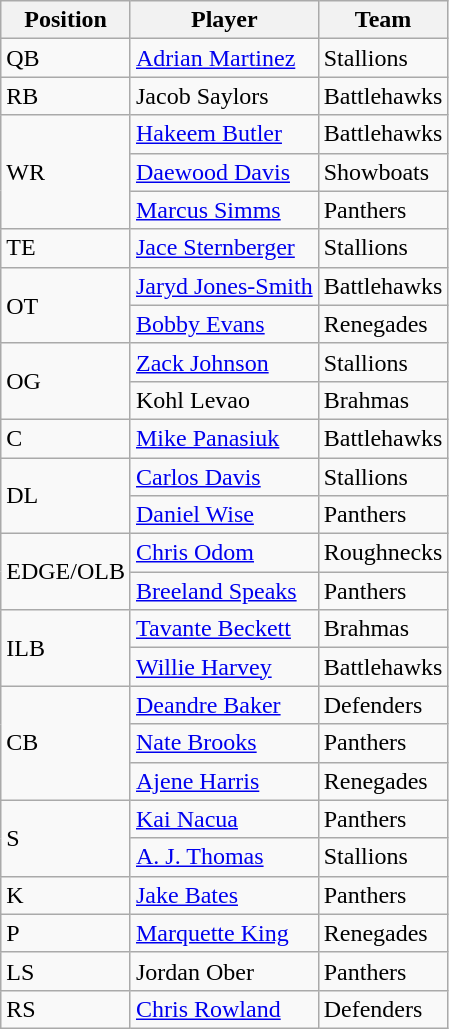<table class="wikitable">
<tr>
<th>Position</th>
<th>Player</th>
<th>Team</th>
</tr>
<tr>
<td>QB</td>
<td><a href='#'>Adrian Martinez</a></td>
<td>Stallions</td>
</tr>
<tr>
<td>RB</td>
<td>Jacob Saylors</td>
<td>Battlehawks</td>
</tr>
<tr>
<td rowspan="3">WR</td>
<td><a href='#'>Hakeem Butler</a></td>
<td>Battlehawks</td>
</tr>
<tr>
<td><a href='#'>Daewood Davis</a></td>
<td>Showboats</td>
</tr>
<tr>
<td><a href='#'>Marcus Simms</a></td>
<td>Panthers</td>
</tr>
<tr>
<td>TE</td>
<td><a href='#'>Jace Sternberger</a></td>
<td>Stallions</td>
</tr>
<tr>
<td rowspan="2">OT</td>
<td><a href='#'>Jaryd Jones-Smith</a></td>
<td>Battlehawks</td>
</tr>
<tr>
<td><a href='#'>Bobby Evans</a></td>
<td>Renegades</td>
</tr>
<tr>
<td rowspan="2">OG</td>
<td><a href='#'>Zack Johnson</a></td>
<td>Stallions</td>
</tr>
<tr>
<td>Kohl Levao</td>
<td>Brahmas</td>
</tr>
<tr>
<td>C</td>
<td><a href='#'>Mike Panasiuk</a></td>
<td>Battlehawks</td>
</tr>
<tr>
<td rowspan="2">DL</td>
<td><a href='#'>Carlos Davis</a></td>
<td>Stallions</td>
</tr>
<tr>
<td><a href='#'>Daniel Wise</a></td>
<td>Panthers</td>
</tr>
<tr>
<td rowspan="2">EDGE/OLB</td>
<td><a href='#'>Chris Odom</a></td>
<td>Roughnecks</td>
</tr>
<tr>
<td><a href='#'>Breeland Speaks</a></td>
<td>Panthers</td>
</tr>
<tr>
<td rowspan="2">ILB</td>
<td><a href='#'>Tavante Beckett</a></td>
<td>Brahmas</td>
</tr>
<tr>
<td><a href='#'>Willie Harvey</a></td>
<td>Battlehawks</td>
</tr>
<tr>
<td rowspan="3">CB</td>
<td><a href='#'>Deandre Baker</a></td>
<td>Defenders</td>
</tr>
<tr>
<td><a href='#'>Nate Brooks</a></td>
<td>Panthers</td>
</tr>
<tr>
<td><a href='#'>Ajene Harris</a></td>
<td>Renegades</td>
</tr>
<tr>
<td rowspan="2">S</td>
<td><a href='#'>Kai Nacua</a></td>
<td>Panthers</td>
</tr>
<tr>
<td><a href='#'>A. J. Thomas</a></td>
<td>Stallions</td>
</tr>
<tr>
<td>K</td>
<td><a href='#'>Jake Bates</a></td>
<td>Panthers</td>
</tr>
<tr>
<td>P</td>
<td><a href='#'>Marquette King</a></td>
<td>Renegades</td>
</tr>
<tr>
<td>LS</td>
<td>Jordan Ober</td>
<td>Panthers</td>
</tr>
<tr>
<td>RS</td>
<td><a href='#'>Chris Rowland</a></td>
<td>Defenders</td>
</tr>
</table>
